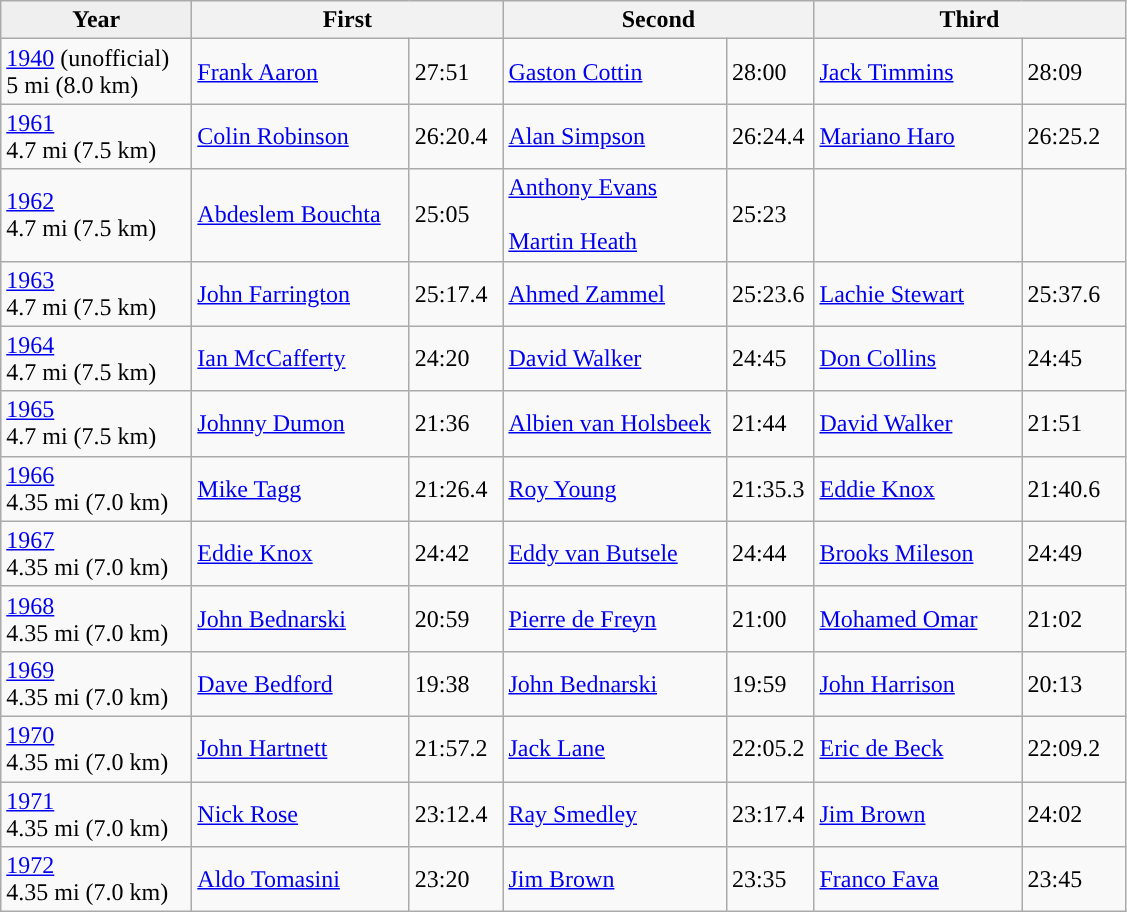<table class="wikitable" border="1" style="font-size:100%">
<tr align=center>
<th scope=col style="width:120px; background: #efefef;">Year</th>
<th scope=col colspan=2 style="width:200px;"> First</th>
<th scope=col colspan=2 style="width:200px;"> Second</th>
<th scope=col colspan=2 style="width:200px;"> Third</th>
</tr>
<tr>
<td><a href='#'>1940</a> (unofficial)<br>5 mi (8.0 km)</td>
<td><a href='#'>Frank Aaron</a><br></td>
<td>27:51</td>
<td><a href='#'>Gaston Cottin</a><br></td>
<td>28:00</td>
<td><a href='#'>Jack Timmins</a><br></td>
<td>28:09</td>
</tr>
<tr>
<td><a href='#'>1961</a><br>4.7 mi (7.5 km)</td>
<td><a href='#'>Colin Robinson</a><br></td>
<td>26:20.4</td>
<td><a href='#'>Alan Simpson</a><br></td>
<td>26:24.4</td>
<td><a href='#'>Mariano Haro</a><br></td>
<td>26:25.2</td>
</tr>
<tr>
<td><a href='#'>1962</a><br>4.7 mi (7.5 km)</td>
<td><a href='#'>Abdeslem Bouchta</a><br></td>
<td>25:05</td>
<td><a href='#'>Anthony Evans</a><br> <br> <a href='#'>Martin Heath</a><br></td>
<td>25:23</td>
<td></td>
<td></td>
</tr>
<tr>
<td><a href='#'>1963</a><br>4.7 mi (7.5 km)</td>
<td><a href='#'>John Farrington</a><br></td>
<td>25:17.4</td>
<td><a href='#'>Ahmed Zammel</a><br></td>
<td>25:23.6</td>
<td><a href='#'>Lachie Stewart</a><br></td>
<td>25:37.6</td>
</tr>
<tr>
<td><a href='#'>1964</a><br>4.7 mi (7.5 km)</td>
<td><a href='#'>Ian McCafferty</a><br></td>
<td>24:20</td>
<td><a href='#'>David Walker</a><br></td>
<td>24:45</td>
<td><a href='#'>Don Collins</a><br></td>
<td>24:45</td>
</tr>
<tr>
<td><a href='#'>1965</a><br>4.7 mi (7.5 km)</td>
<td><a href='#'>Johnny Dumon</a><br></td>
<td>21:36</td>
<td><a href='#'>Albien van Holsbeek</a><br></td>
<td>21:44</td>
<td><a href='#'>David Walker</a><br></td>
<td>21:51</td>
</tr>
<tr>
<td><a href='#'>1966</a><br>4.35 mi (7.0 km)</td>
<td><a href='#'>Mike Tagg</a><br></td>
<td>21:26.4</td>
<td><a href='#'>Roy Young</a><br></td>
<td>21:35.3</td>
<td><a href='#'>Eddie Knox</a><br></td>
<td>21:40.6</td>
</tr>
<tr>
<td><a href='#'>1967</a><br>4.35 mi (7.0 km)</td>
<td><a href='#'>Eddie Knox</a><br></td>
<td>24:42</td>
<td><a href='#'>Eddy van Butsele</a><br></td>
<td>24:44</td>
<td><a href='#'>Brooks Mileson</a><br></td>
<td>24:49</td>
</tr>
<tr>
<td><a href='#'>1968</a><br>4.35 mi (7.0 km)</td>
<td><a href='#'>John Bednarski</a><br></td>
<td>20:59</td>
<td><a href='#'>Pierre de Freyn</a><br></td>
<td>21:00</td>
<td><a href='#'>Mohamed Omar</a><br></td>
<td>21:02</td>
</tr>
<tr>
<td><a href='#'>1969</a><br>4.35 mi (7.0 km)</td>
<td><a href='#'>Dave Bedford</a><br></td>
<td>19:38</td>
<td><a href='#'>John Bednarski</a><br></td>
<td>19:59</td>
<td><a href='#'>John Harrison</a><br></td>
<td>20:13</td>
</tr>
<tr>
<td><a href='#'>1970</a><br>4.35 mi (7.0 km)</td>
<td><a href='#'>John Hartnett</a><br></td>
<td>21:57.2</td>
<td><a href='#'>Jack Lane</a><br></td>
<td>22:05.2</td>
<td><a href='#'>Eric de Beck</a><br></td>
<td>22:09.2</td>
</tr>
<tr>
<td><a href='#'>1971</a><br>4.35 mi (7.0 km)</td>
<td><a href='#'>Nick Rose</a><br></td>
<td>23:12.4</td>
<td><a href='#'>Ray Smedley</a><br></td>
<td>23:17.4</td>
<td><a href='#'>Jim Brown</a><br></td>
<td>24:02</td>
</tr>
<tr>
<td><a href='#'>1972</a><br>4.35 mi (7.0 km)</td>
<td><a href='#'>Aldo Tomasini</a><br></td>
<td>23:20</td>
<td><a href='#'>Jim Brown</a><br></td>
<td>23:35</td>
<td><a href='#'>Franco Fava</a><br></td>
<td>23:45</td>
</tr>
</table>
